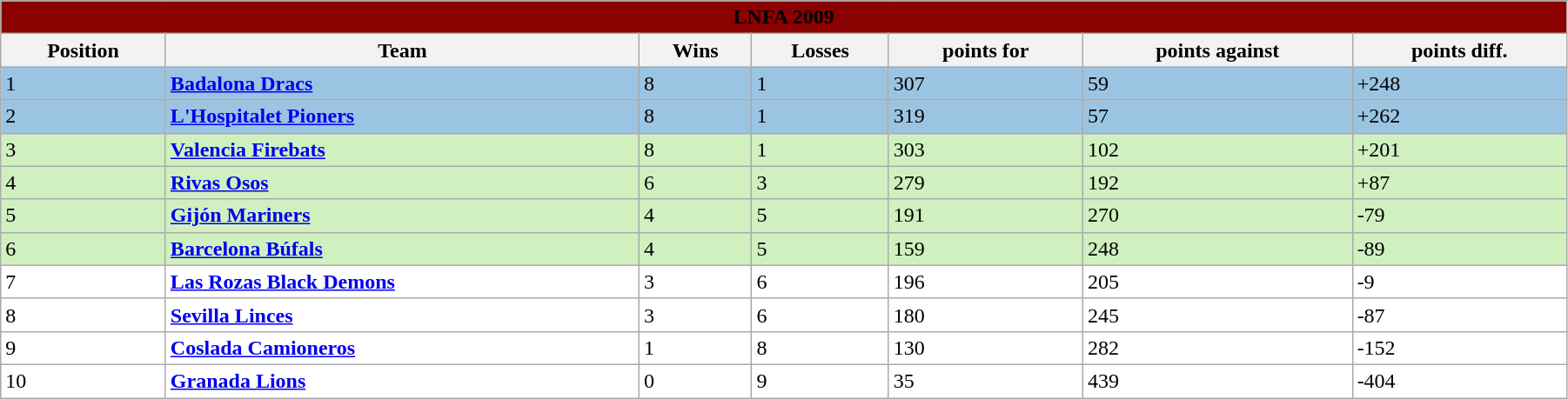<table class="wikitable" style="width: 95%">
<tr>
<td style="background:darkRed; text-align:center;" colspan="7"><strong><span>LNFA 2009</span></strong></td>
</tr>
<tr>
<th>Position</th>
<th>Team</th>
<th>Wins</th>
<th>Losses</th>
<th>points for</th>
<th>points against</th>
<th>points diff.</th>
</tr>
<tr style="background:#9bc4e2;">
<td>1</td>
<td><strong><a href='#'>Badalona Dracs</a></strong></td>
<td>8</td>
<td>1</td>
<td>307</td>
<td>59</td>
<td>+248</td>
</tr>
<tr style="background:#9bc4e2;">
<td>2</td>
<td><strong><a href='#'>L'Hospitalet Pioners</a></strong></td>
<td>8</td>
<td>1</td>
<td>319</td>
<td>57</td>
<td>+262</td>
</tr>
<tr style="background:#d0f0c0;">
<td>3</td>
<td><strong><a href='#'>Valencia Firebats</a></strong></td>
<td>8</td>
<td>1</td>
<td>303</td>
<td>102</td>
<td>+201</td>
</tr>
<tr style="background:#d0f0c0;">
<td>4</td>
<td><strong><a href='#'>Rivas Osos</a></strong></td>
<td>6</td>
<td>3</td>
<td>279</td>
<td>192</td>
<td>+87</td>
</tr>
<tr style="background:#d0f0c0;">
<td>5</td>
<td><strong><a href='#'>Gijón Mariners</a></strong></td>
<td>4</td>
<td>5</td>
<td>191</td>
<td>270</td>
<td>-79</td>
</tr>
<tr style="background:#d0f0c0;">
<td>6</td>
<td><strong><a href='#'>Barcelona Búfals</a></strong></td>
<td>4</td>
<td>5</td>
<td>159</td>
<td>248</td>
<td>-89</td>
</tr>
<tr style="background:#fff;">
<td>7</td>
<td><strong><a href='#'>Las Rozas Black Demons</a></strong></td>
<td>3</td>
<td>6</td>
<td>196</td>
<td>205</td>
<td>-9</td>
</tr>
<tr style="background:#fff;">
<td>8</td>
<td><strong><a href='#'>Sevilla Linces</a></strong></td>
<td>3</td>
<td>6</td>
<td>180</td>
<td>245</td>
<td>-87</td>
</tr>
<tr style="background:#fff;">
<td>9</td>
<td><strong><a href='#'>Coslada Camioneros</a></strong></td>
<td>1</td>
<td>8</td>
<td>130</td>
<td>282</td>
<td>-152</td>
</tr>
<tr style="background:#fff;">
<td>10</td>
<td><strong><a href='#'>Granada Lions</a></strong></td>
<td>0</td>
<td>9</td>
<td>35</td>
<td>439</td>
<td>-404</td>
</tr>
</table>
